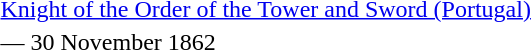<table>
<tr>
<td rowspan=2 style="width:60px; vertical-align:top;"></td>
<td><a href='#'>Knight of the Order of the Tower and Sword (Portugal)</a></td>
</tr>
<tr>
<td>— 30 November 1862</td>
</tr>
</table>
